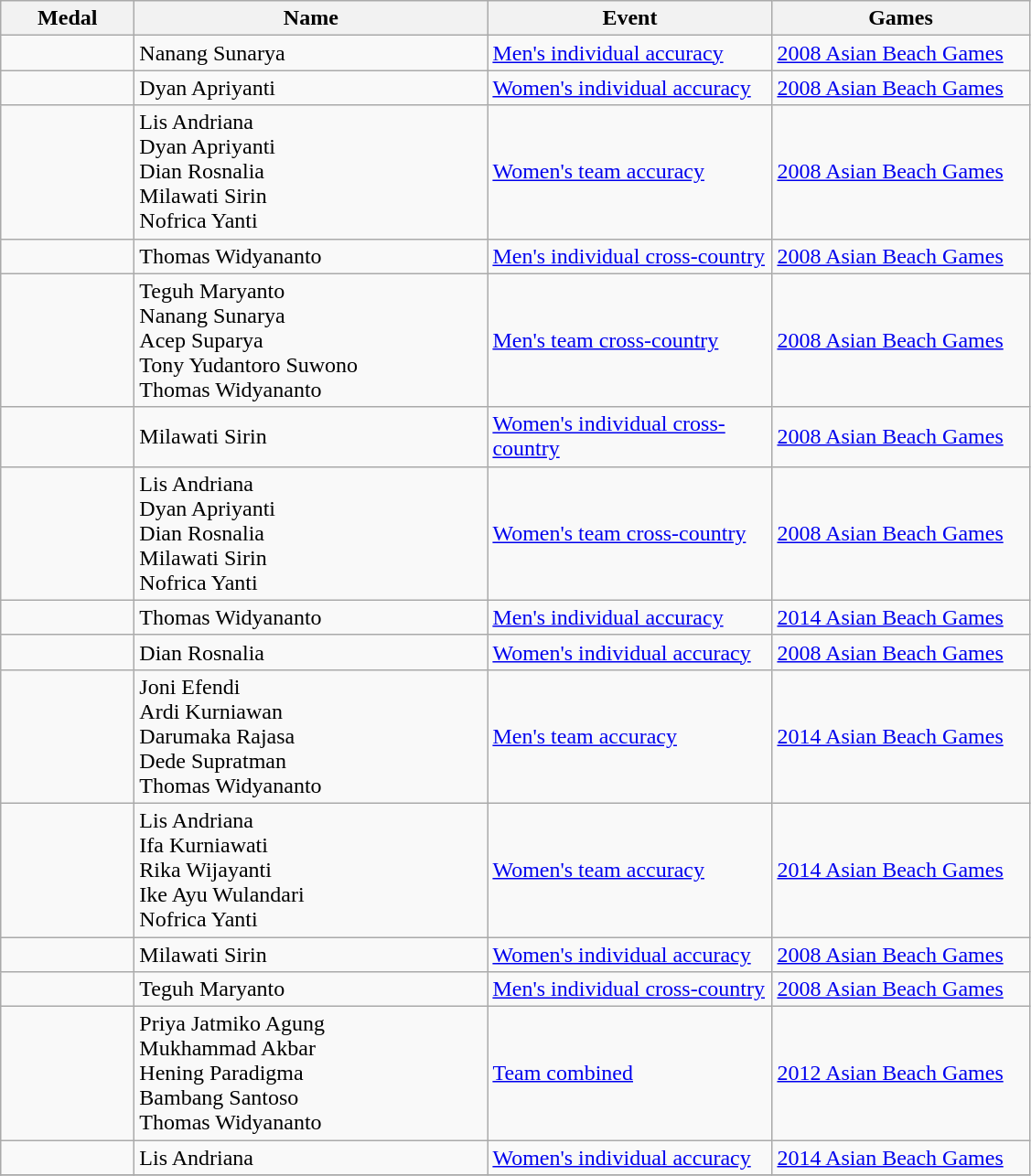<table class="wikitable sortable" style="font-size:100%">
<tr>
<th width="90">Medal</th>
<th width="250">Name</th>
<th width="200">Event</th>
<th width="180">Games</th>
</tr>
<tr>
<td></td>
<td>Nanang Sunarya</td>
<td><a href='#'>Men's individual accuracy</a></td>
<td><a href='#'>2008 Asian Beach Games</a></td>
</tr>
<tr>
<td></td>
<td>Dyan Apriyanti</td>
<td><a href='#'>Women's individual accuracy</a></td>
<td><a href='#'>2008 Asian Beach Games</a></td>
</tr>
<tr>
<td></td>
<td>Lis Andriana<br>Dyan Apriyanti<br>Dian Rosnalia<br>Milawati Sirin<br>Nofrica Yanti</td>
<td><a href='#'>Women's team accuracy</a></td>
<td><a href='#'>2008 Asian Beach Games</a></td>
</tr>
<tr>
<td></td>
<td>Thomas Widyananto</td>
<td><a href='#'>Men's individual cross-country</a></td>
<td><a href='#'>2008 Asian Beach Games</a></td>
</tr>
<tr>
<td></td>
<td>Teguh Maryanto<br>Nanang Sunarya<br>Acep Suparya<br>Tony Yudantoro Suwono<br>Thomas Widyananto</td>
<td><a href='#'>Men's team cross-country</a></td>
<td><a href='#'>2008 Asian Beach Games</a></td>
</tr>
<tr>
<td></td>
<td>Milawati Sirin</td>
<td><a href='#'>Women's individual cross-country</a></td>
<td><a href='#'>2008 Asian Beach Games</a></td>
</tr>
<tr>
<td></td>
<td>Lis Andriana<br>Dyan Apriyanti<br>Dian Rosnalia<br>Milawati Sirin<br>Nofrica Yanti</td>
<td><a href='#'>Women's team cross-country</a></td>
<td><a href='#'>2008 Asian Beach Games</a></td>
</tr>
<tr>
<td></td>
<td>Thomas Widyananto</td>
<td><a href='#'>Men's individual accuracy</a></td>
<td><a href='#'>2014 Asian Beach Games</a></td>
</tr>
<tr>
<td></td>
<td>Dian Rosnalia</td>
<td><a href='#'>Women's individual accuracy</a></td>
<td><a href='#'>2008 Asian Beach Games</a></td>
</tr>
<tr>
<td></td>
<td>Joni Efendi<br>Ardi Kurniawan<br>Darumaka Rajasa<br>Dede Supratman<br>Thomas Widyananto</td>
<td><a href='#'>Men's team accuracy</a></td>
<td><a href='#'>2014 Asian Beach Games</a></td>
</tr>
<tr>
<td></td>
<td>Lis Andriana<br>Ifa Kurniawati<br>Rika Wijayanti<br>Ike Ayu Wulandari<br>Nofrica Yanti</td>
<td><a href='#'>Women's team accuracy</a></td>
<td><a href='#'>2014 Asian Beach Games</a></td>
</tr>
<tr>
<td></td>
<td>Milawati Sirin</td>
<td><a href='#'>Women's individual accuracy</a></td>
<td><a href='#'>2008 Asian Beach Games</a></td>
</tr>
<tr>
<td></td>
<td>Teguh Maryanto</td>
<td><a href='#'>Men's individual cross-country</a></td>
<td><a href='#'>2008 Asian Beach Games</a></td>
</tr>
<tr>
<td></td>
<td>Priya Jatmiko Agung<br>Mukhammad Akbar<br>Hening Paradigma<br>Bambang Santoso<br>Thomas Widyananto</td>
<td><a href='#'>Team combined</a></td>
<td><a href='#'>2012 Asian Beach Games</a></td>
</tr>
<tr>
<td></td>
<td>Lis Andriana</td>
<td><a href='#'>Women's individual accuracy</a></td>
<td><a href='#'>2014 Asian Beach Games</a></td>
</tr>
<tr>
</tr>
</table>
